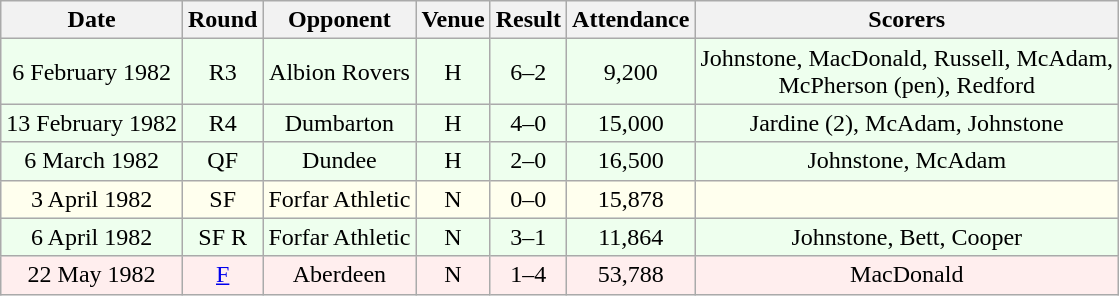<table class="wikitable sortable" style="font-size:100%; text-align:center">
<tr>
<th>Date</th>
<th>Round</th>
<th>Opponent</th>
<th>Venue</th>
<th>Result</th>
<th>Attendance</th>
<th>Scorers</th>
</tr>
<tr bgcolor = "#EEFFEE">
<td>6 February 1982</td>
<td>R3</td>
<td>Albion Rovers</td>
<td>H</td>
<td>6–2</td>
<td>9,200</td>
<td>Johnstone, MacDonald, Russell, McAdam, <br>McPherson (pen), Redford</td>
</tr>
<tr bgcolor = "#EEFFEE">
<td>13 February 1982</td>
<td>R4</td>
<td>Dumbarton</td>
<td>H</td>
<td>4–0</td>
<td>15,000</td>
<td>Jardine (2), McAdam, Johnstone</td>
</tr>
<tr bgcolor = "#EEFFEE">
<td>6 March 1982</td>
<td>QF</td>
<td>Dundee</td>
<td>H</td>
<td>2–0</td>
<td>16,500</td>
<td>Johnstone, McAdam</td>
</tr>
<tr bgcolor = "#FFFFEE">
<td>3 April 1982</td>
<td>SF</td>
<td>Forfar Athletic</td>
<td>N</td>
<td>0–0</td>
<td>15,878</td>
<td></td>
</tr>
<tr bgcolor = "#EEFFEE">
<td>6 April 1982</td>
<td>SF R</td>
<td>Forfar Athletic</td>
<td>N</td>
<td>3–1</td>
<td>11,864</td>
<td>Johnstone, Bett, Cooper</td>
</tr>
<tr bgcolor = "#FFEEEE">
<td>22 May 1982</td>
<td><a href='#'>F</a></td>
<td>Aberdeen</td>
<td>N</td>
<td>1–4</td>
<td>53,788</td>
<td>MacDonald</td>
</tr>
</table>
